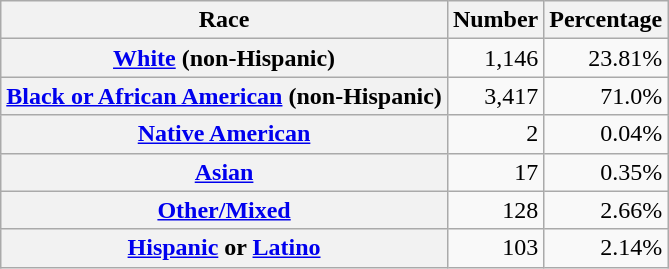<table class="wikitable" style="text-align:right">
<tr>
<th scope="col">Race</th>
<th scope="col">Number</th>
<th scope="col">Percentage</th>
</tr>
<tr>
<th scope="row"><a href='#'>White</a> (non-Hispanic)</th>
<td>1,146</td>
<td>23.81%</td>
</tr>
<tr>
<th scope="row"><a href='#'>Black or African American</a> (non-Hispanic)</th>
<td>3,417</td>
<td>71.0%</td>
</tr>
<tr>
<th scope="row"><a href='#'>Native American</a></th>
<td>2</td>
<td>0.04%</td>
</tr>
<tr>
<th scope="row"><a href='#'>Asian</a></th>
<td>17</td>
<td>0.35%</td>
</tr>
<tr>
<th scope="row"><a href='#'>Other/Mixed</a></th>
<td>128</td>
<td>2.66%</td>
</tr>
<tr>
<th scope="row"><a href='#'>Hispanic</a> or <a href='#'>Latino</a></th>
<td>103</td>
<td>2.14%</td>
</tr>
</table>
